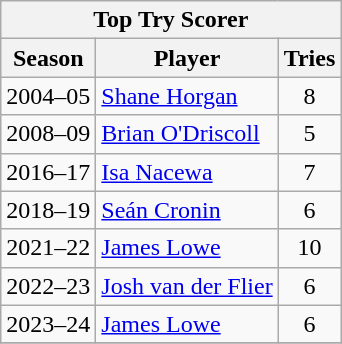<table class="wikitable">
<tr>
<th colspan="8">Top Try Scorer</th>
</tr>
<tr>
<th>Season</th>
<th>Player</th>
<th>Tries</th>
</tr>
<tr>
<td>2004–05</td>
<td><a href='#'>Shane Horgan</a></td>
<td align=center>8</td>
</tr>
<tr>
<td>2008–09</td>
<td><a href='#'>Brian O'Driscoll</a></td>
<td align=center>5</td>
</tr>
<tr>
<td>2016–17</td>
<td><a href='#'>Isa Nacewa</a></td>
<td align=center>7</td>
</tr>
<tr>
<td>2018–19</td>
<td><a href='#'>Seán Cronin</a></td>
<td align=center>6</td>
</tr>
<tr>
<td>2021–22</td>
<td><a href='#'>James Lowe</a></td>
<td align=center>10</td>
</tr>
<tr>
<td>2022–23</td>
<td><a href='#'>Josh van der Flier</a></td>
<td align=center>6</td>
</tr>
<tr>
<td>2023–24</td>
<td><a href='#'>James Lowe</a></td>
<td align=center>6</td>
</tr>
<tr>
</tr>
</table>
